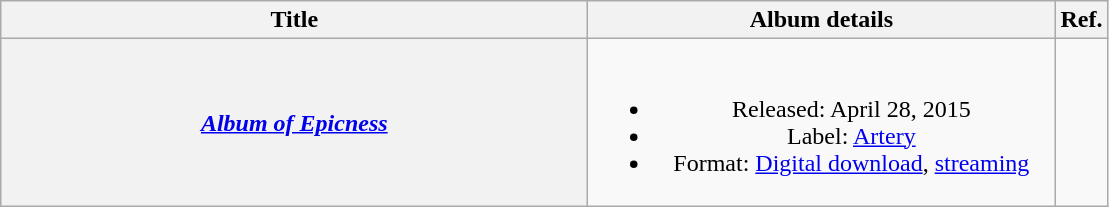<table class="wikitable plainrowheaders" style="text-align:center">
<tr>
<th scope="col" style="width:24em;">Title</th>
<th scope="col" style="width:19em;">Album details</th>
<th scope="col" style="width:0em;">Ref.</th>
</tr>
<tr>
<th scope="row"><em><a href='#'>Album of Epicness</a></em></th>
<td><br><ul><li>Released: April 28, 2015</li><li>Label: <a href='#'>Artery</a></li><li>Format: <a href='#'>Digital download</a>, <a href='#'>streaming</a></li></ul></td>
<td></td>
</tr>
</table>
